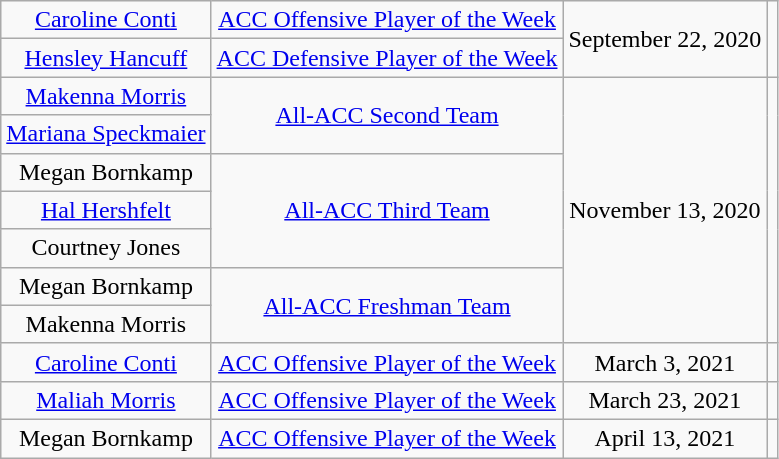<table class="wikitable sortable" style="text-align: center">
<tr>
<td><a href='#'>Caroline Conti</a></td>
<td><a href='#'>ACC Offensive Player of the Week</a></td>
<td rowspan=2>September 22, 2020</td>
<td rowspan=2></td>
</tr>
<tr>
<td><a href='#'>Hensley Hancuff</a></td>
<td><a href='#'>ACC Defensive Player of the Week</a></td>
</tr>
<tr>
<td><a href='#'>Makenna Morris</a></td>
<td rowspan=2><a href='#'>All-ACC Second Team</a></td>
<td rowspan=7>November 13, 2020</td>
<td rowspan=7></td>
</tr>
<tr>
<td><a href='#'>Mariana Speckmaier</a></td>
</tr>
<tr>
<td>Megan Bornkamp</td>
<td rowspan=3><a href='#'>All-ACC Third Team</a></td>
</tr>
<tr>
<td><a href='#'>Hal Hershfelt</a></td>
</tr>
<tr>
<td>Courtney Jones</td>
</tr>
<tr>
<td>Megan Bornkamp</td>
<td rowspan=2><a href='#'>All-ACC Freshman Team</a></td>
</tr>
<tr>
<td>Makenna Morris</td>
</tr>
<tr>
<td><a href='#'>Caroline Conti</a></td>
<td><a href='#'>ACC Offensive Player of the Week</a></td>
<td>March 3, 2021</td>
<td></td>
</tr>
<tr>
<td><a href='#'>Maliah Morris</a></td>
<td><a href='#'>ACC Offensive Player of the Week</a></td>
<td>March 23, 2021</td>
<td></td>
</tr>
<tr>
<td>Megan Bornkamp</td>
<td><a href='#'>ACC Offensive Player of the Week</a></td>
<td>April 13, 2021</td>
<td></td>
</tr>
</table>
